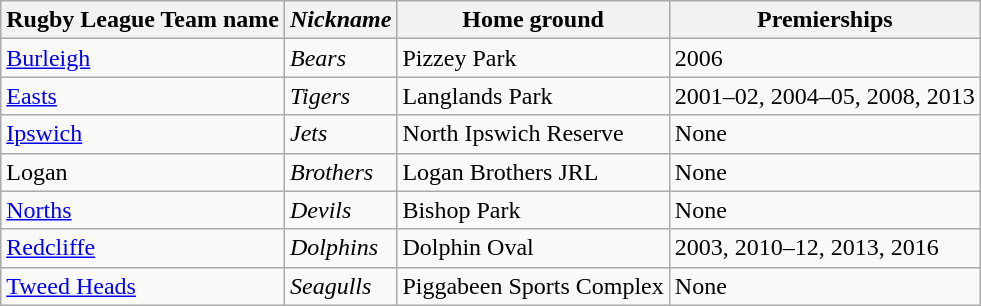<table class="wikitable plainrowheaders">
<tr>
<th scope="col">Rugby League Team name</th>
<th scope="col"><em>Nickname</em></th>
<th scope="col">Home ground</th>
<th>Premierships</th>
</tr>
<tr>
<td> <a href='#'>Burleigh</a></td>
<td><em>Bears</em></td>
<td>Pizzey Park</td>
<td>2006</td>
</tr>
<tr>
<td scope="row"> <a href='#'>Easts</a></td>
<td><em>Tigers</em></td>
<td>Langlands Park</td>
<td>2001–02, 2004–05, 2008, 2013</td>
</tr>
<tr>
<td> <a href='#'>Ipswich</a></td>
<td><em>Jets</em></td>
<td>North Ipswich Reserve</td>
<td>None</td>
</tr>
<tr>
<td> Logan</td>
<td><em>Brothers</em></td>
<td>Logan Brothers JRL</td>
<td>None</td>
</tr>
<tr>
<td> <a href='#'>Norths</a></td>
<td><em>Devils</em></td>
<td>Bishop Park</td>
<td>None</td>
</tr>
<tr>
<td scope="row"> <a href='#'>Redcliffe</a></td>
<td><em>Dolphins</em></td>
<td>Dolphin Oval</td>
<td>2003, 2010–12, 2013, 2016</td>
</tr>
<tr>
<td> <a href='#'>Tweed Heads</a></td>
<td><em>Seagulls</em></td>
<td>Piggabeen Sports Complex</td>
<td>None</td>
</tr>
</table>
